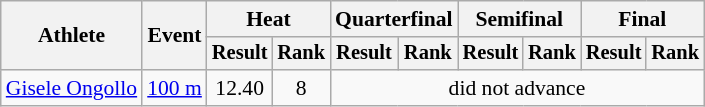<table class="wikitable" style="font-size:90%">
<tr>
<th rowspan="2">Athlete</th>
<th rowspan="2">Event</th>
<th colspan="2">Heat</th>
<th colspan="2">Quarterfinal</th>
<th colspan="2">Semifinal</th>
<th colspan="2">Final</th>
</tr>
<tr style="font-size:95%">
<th>Result</th>
<th>Rank</th>
<th>Result</th>
<th>Rank</th>
<th>Result</th>
<th>Rank</th>
<th>Result</th>
<th>Rank</th>
</tr>
<tr align=center>
<td align=left><a href='#'>Gisele Ongollo</a></td>
<td align=left><a href='#'>100 m</a></td>
<td>12.40</td>
<td>8</td>
<td colspan=6>did not advance</td>
</tr>
</table>
